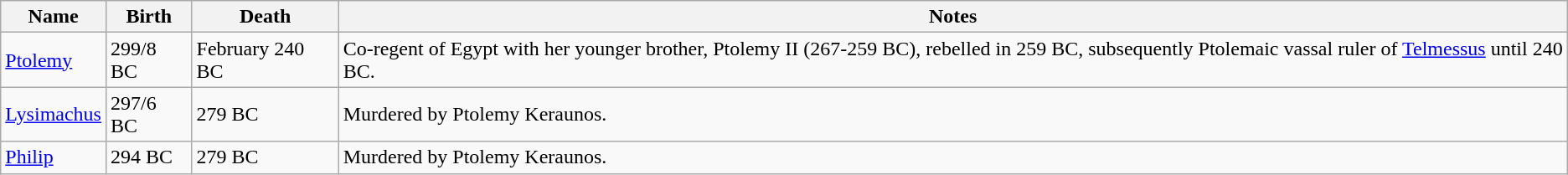<table class="wikitable">
<tr>
<th>Name</th>
<th>Birth</th>
<th>Death</th>
<th>Notes</th>
</tr>
<tr>
<td><a href='#'>Ptolemy</a></td>
<td>299/8 BC</td>
<td>February 240 BC</td>
<td>Co-regent of Egypt with her younger brother, Ptolemy II (267-259 BC), rebelled in 259 BC, subsequently Ptolemaic vassal ruler of <a href='#'>Telmessus</a> until 240 BC.</td>
</tr>
<tr>
<td><a href='#'>Lysimachus</a></td>
<td>297/6 BC</td>
<td>279 BC</td>
<td>Murdered by Ptolemy Keraunos.</td>
</tr>
<tr>
<td><a href='#'>Philip</a></td>
<td>294 BC</td>
<td>279 BC</td>
<td>Murdered by Ptolemy Keraunos.</td>
</tr>
</table>
